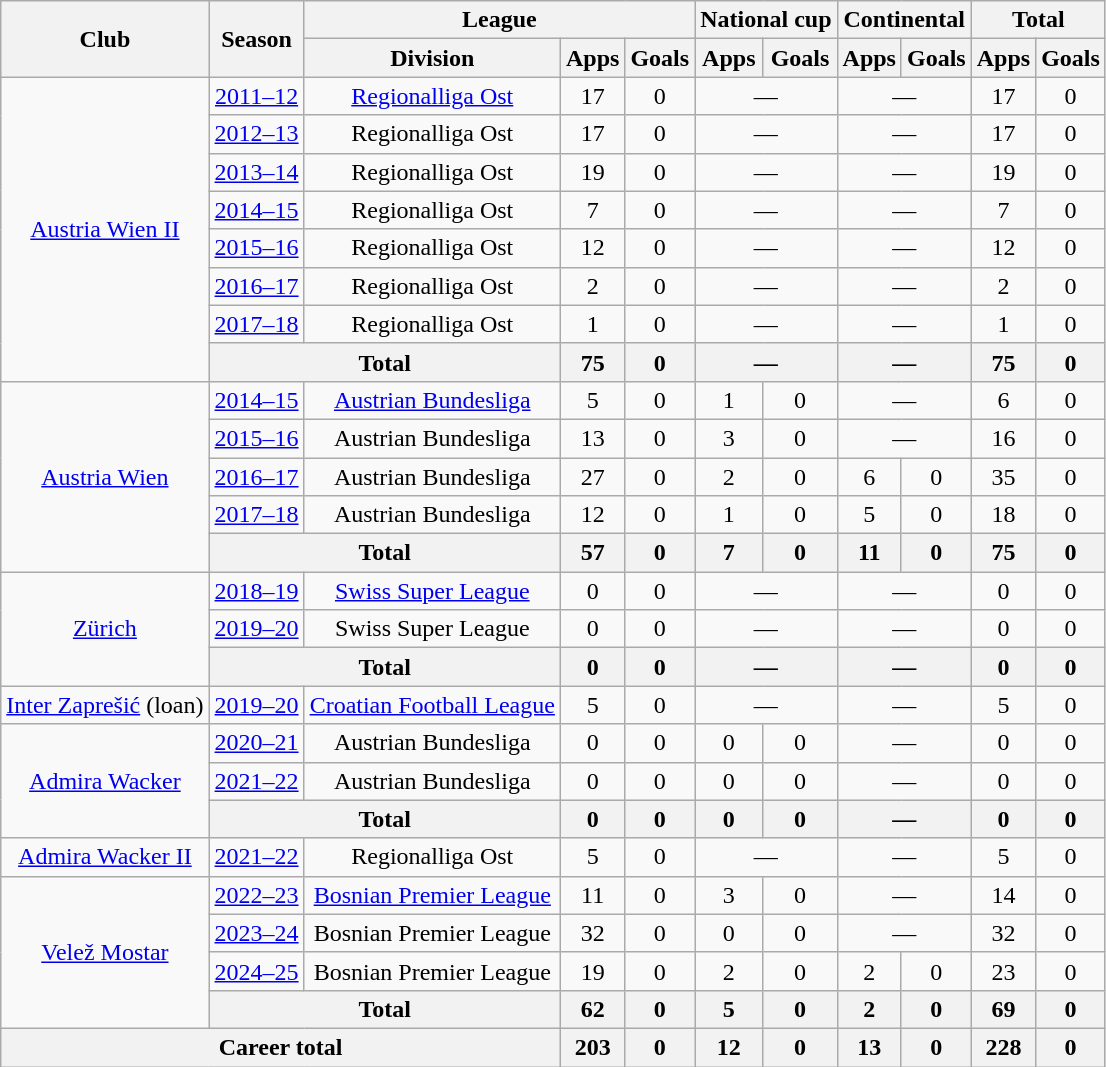<table class="wikitable" style="text-align: center;">
<tr>
<th rowspan=2>Club</th>
<th rowspan=2>Season</th>
<th colspan=3>League</th>
<th colspan=2>National cup</th>
<th colspan=2>Continental</th>
<th colspan=2>Total</th>
</tr>
<tr>
<th>Division</th>
<th>Apps</th>
<th>Goals</th>
<th>Apps</th>
<th>Goals</th>
<th>Apps</th>
<th>Goals</th>
<th>Apps</th>
<th>Goals</th>
</tr>
<tr>
<td rowspan=8><a href='#'>Austria Wien II</a></td>
<td><a href='#'>2011–12</a></td>
<td><a href='#'>Regionalliga Ost</a></td>
<td>17</td>
<td>0</td>
<td colspan=2>—</td>
<td colspan=2>—</td>
<td>17</td>
<td>0</td>
</tr>
<tr>
<td><a href='#'>2012–13</a></td>
<td>Regionalliga Ost</td>
<td>17</td>
<td>0</td>
<td colspan=2>—</td>
<td colspan=2>—</td>
<td>17</td>
<td>0</td>
</tr>
<tr>
<td><a href='#'>2013–14</a></td>
<td>Regionalliga Ost</td>
<td>19</td>
<td>0</td>
<td colspan=2>—</td>
<td colspan=2>—</td>
<td>19</td>
<td>0</td>
</tr>
<tr>
<td><a href='#'>2014–15</a></td>
<td>Regionalliga Ost</td>
<td>7</td>
<td>0</td>
<td colspan=2>—</td>
<td colspan=2>—</td>
<td>7</td>
<td>0</td>
</tr>
<tr>
<td><a href='#'>2015–16</a></td>
<td>Regionalliga Ost</td>
<td>12</td>
<td>0</td>
<td colspan=2>—</td>
<td colspan=2>—</td>
<td>12</td>
<td>0</td>
</tr>
<tr>
<td><a href='#'>2016–17</a></td>
<td>Regionalliga Ost</td>
<td>2</td>
<td>0</td>
<td colspan=2>—</td>
<td colspan=2>—</td>
<td>2</td>
<td>0</td>
</tr>
<tr>
<td><a href='#'>2017–18</a></td>
<td>Regionalliga Ost</td>
<td>1</td>
<td>0</td>
<td colspan=2>—</td>
<td colspan=2>—</td>
<td>1</td>
<td>0</td>
</tr>
<tr>
<th colspan=2>Total</th>
<th>75</th>
<th>0</th>
<th colspan=2>—</th>
<th colspan=2>—</th>
<th>75</th>
<th>0</th>
</tr>
<tr>
<td rowspan=5><a href='#'>Austria Wien</a></td>
<td><a href='#'>2014–15</a></td>
<td><a href='#'>Austrian Bundesliga</a></td>
<td>5</td>
<td>0</td>
<td>1</td>
<td>0</td>
<td colspan=2>—</td>
<td>6</td>
<td>0</td>
</tr>
<tr>
<td><a href='#'>2015–16</a></td>
<td>Austrian Bundesliga</td>
<td>13</td>
<td>0</td>
<td>3</td>
<td>0</td>
<td colspan=2>—</td>
<td>16</td>
<td>0</td>
</tr>
<tr>
<td><a href='#'>2016–17</a></td>
<td>Austrian Bundesliga</td>
<td>27</td>
<td>0</td>
<td>2</td>
<td>0</td>
<td>6</td>
<td>0</td>
<td>35</td>
<td>0</td>
</tr>
<tr>
<td><a href='#'>2017–18</a></td>
<td>Austrian Bundesliga</td>
<td>12</td>
<td>0</td>
<td>1</td>
<td>0</td>
<td>5</td>
<td>0</td>
<td>18</td>
<td>0</td>
</tr>
<tr>
<th colspan=2>Total</th>
<th>57</th>
<th>0</th>
<th>7</th>
<th>0</th>
<th>11</th>
<th>0</th>
<th>75</th>
<th>0</th>
</tr>
<tr>
<td rowspan=3><a href='#'>Zürich</a></td>
<td><a href='#'>2018–19</a></td>
<td><a href='#'>Swiss Super League</a></td>
<td>0</td>
<td>0</td>
<td colspan=2>—</td>
<td colspan=2>—</td>
<td>0</td>
<td>0</td>
</tr>
<tr>
<td><a href='#'>2019–20</a></td>
<td>Swiss Super League</td>
<td>0</td>
<td>0</td>
<td colspan=2>—</td>
<td colspan=2>—</td>
<td>0</td>
<td>0</td>
</tr>
<tr>
<th colspan=2>Total</th>
<th>0</th>
<th>0</th>
<th colspan=2>—</th>
<th colspan=2>—</th>
<th>0</th>
<th>0</th>
</tr>
<tr>
<td><a href='#'>Inter Zaprešić</a> (loan)</td>
<td><a href='#'>2019–20</a></td>
<td><a href='#'>Croatian Football League</a></td>
<td>5</td>
<td>0</td>
<td colspan=2>—</td>
<td colspan=2>—</td>
<td>5</td>
<td>0</td>
</tr>
<tr>
<td rowspan=3><a href='#'>Admira Wacker</a></td>
<td><a href='#'>2020–21</a></td>
<td>Austrian Bundesliga</td>
<td>0</td>
<td>0</td>
<td>0</td>
<td>0</td>
<td colspan=2>—</td>
<td>0</td>
<td>0</td>
</tr>
<tr>
<td><a href='#'>2021–22</a></td>
<td>Austrian Bundesliga</td>
<td>0</td>
<td>0</td>
<td>0</td>
<td>0</td>
<td colspan=2>—</td>
<td>0</td>
<td>0</td>
</tr>
<tr>
<th colspan=2>Total</th>
<th>0</th>
<th>0</th>
<th>0</th>
<th>0</th>
<th colspan=2>—</th>
<th>0</th>
<th>0</th>
</tr>
<tr>
<td><a href='#'>Admira Wacker II</a></td>
<td><a href='#'>2021–22</a></td>
<td>Regionalliga Ost</td>
<td>5</td>
<td>0</td>
<td colspan=2>—</td>
<td colspan=2>—</td>
<td>5</td>
<td>0</td>
</tr>
<tr>
<td rowspan=4><a href='#'>Velež Mostar</a></td>
<td><a href='#'>2022–23</a></td>
<td><a href='#'>Bosnian Premier League</a></td>
<td>11</td>
<td>0</td>
<td>3</td>
<td>0</td>
<td colspan=2>—</td>
<td>14</td>
<td>0</td>
</tr>
<tr>
<td><a href='#'>2023–24</a></td>
<td>Bosnian Premier League</td>
<td>32</td>
<td>0</td>
<td>0</td>
<td>0</td>
<td colspan=2>—</td>
<td>32</td>
<td>0</td>
</tr>
<tr>
<td><a href='#'>2024–25</a></td>
<td>Bosnian Premier League</td>
<td>19</td>
<td>0</td>
<td>2</td>
<td>0</td>
<td>2</td>
<td>0</td>
<td>23</td>
<td>0</td>
</tr>
<tr>
<th colspan=2>Total</th>
<th>62</th>
<th>0</th>
<th>5</th>
<th>0</th>
<th>2</th>
<th>0</th>
<th>69</th>
<th>0</th>
</tr>
<tr>
<th colspan=3>Career total</th>
<th>203</th>
<th>0</th>
<th>12</th>
<th>0</th>
<th>13</th>
<th>0</th>
<th>228</th>
<th>0</th>
</tr>
</table>
